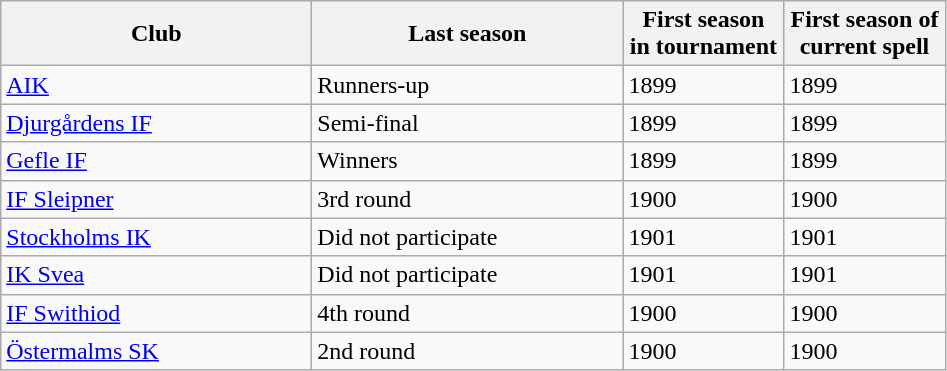<table class="wikitable">
<tr>
<th style="width: 200px;">Club</th>
<th style="width: 200px;">Last season</th>
<th style="width: 100px;">First season<br>in tournament</th>
<th style="width: 100px;">First season of<br>current spell</th>
</tr>
<tr>
<td><a href='#'>AIK</a></td>
<td>Runners-up</td>
<td>1899</td>
<td>1899</td>
</tr>
<tr>
<td><a href='#'>Djurgårdens IF</a></td>
<td>Semi-final</td>
<td>1899</td>
<td>1899</td>
</tr>
<tr>
<td><a href='#'>Gefle IF</a></td>
<td>Winners</td>
<td>1899</td>
<td>1899</td>
</tr>
<tr>
<td><a href='#'>IF Sleipner</a></td>
<td>3rd round</td>
<td>1900</td>
<td>1900</td>
</tr>
<tr>
<td><a href='#'>Stockholms IK</a></td>
<td>Did not participate</td>
<td>1901</td>
<td>1901</td>
</tr>
<tr>
<td><a href='#'>IK Svea</a></td>
<td>Did not participate</td>
<td>1901</td>
<td>1901</td>
</tr>
<tr>
<td><a href='#'>IF Swithiod</a></td>
<td>4th round</td>
<td>1900</td>
<td>1900</td>
</tr>
<tr>
<td><a href='#'>Östermalms SK</a></td>
<td>2nd round</td>
<td>1900</td>
<td>1900</td>
</tr>
</table>
